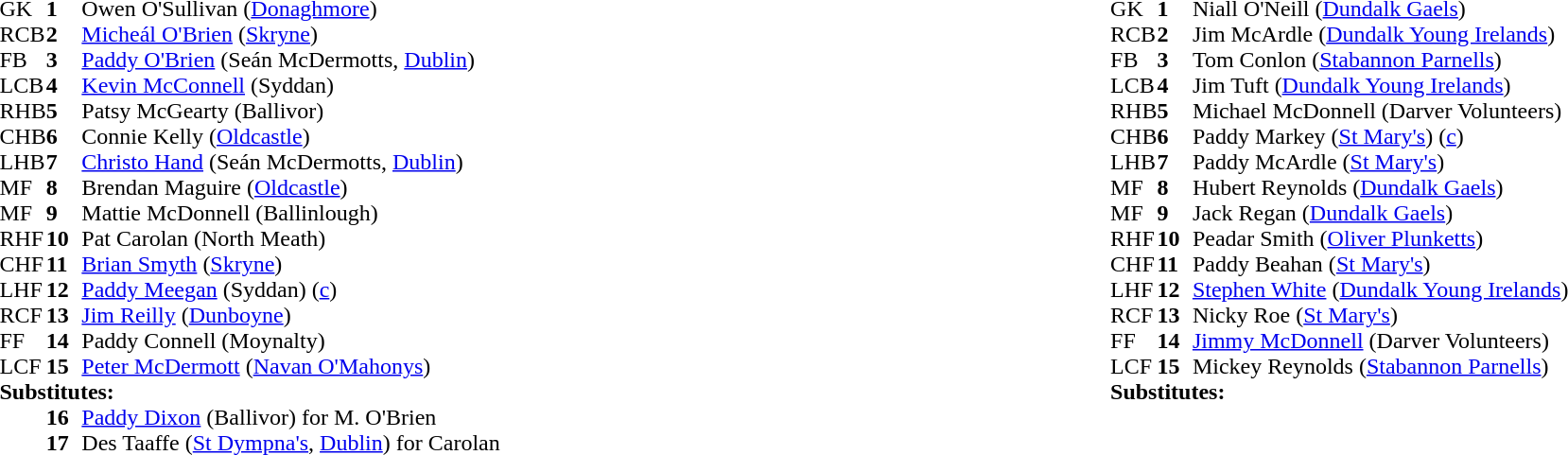<table style="width:100%;">
<tr>
<td style="vertical-align:top; width:50%"><br><table cellspacing="0" cellpadding="0">
<tr>
<th width="25"></th>
<th width="25"></th>
</tr>
<tr>
<td>GK</td>
<td><strong>1</strong></td>
<td>Owen O'Sullivan (<a href='#'>Donaghmore</a>)</td>
</tr>
<tr>
<td>RCB</td>
<td><strong>2</strong></td>
<td><a href='#'>Micheál O'Brien</a> (<a href='#'>Skryne</a>)</td>
</tr>
<tr>
<td>FB</td>
<td><strong>3</strong></td>
<td><a href='#'>Paddy O'Brien</a> (Seán McDermotts, <a href='#'>Dublin</a>)</td>
</tr>
<tr>
<td>LCB</td>
<td><strong>4</strong></td>
<td><a href='#'>Kevin McConnell</a> (Syddan)</td>
</tr>
<tr>
<td>RHB</td>
<td><strong>5</strong></td>
<td>Patsy McGearty (Ballivor)</td>
</tr>
<tr>
<td>CHB</td>
<td><strong>6</strong></td>
<td>Connie Kelly (<a href='#'>Oldcastle</a>)</td>
</tr>
<tr>
<td>LHB</td>
<td><strong>7</strong></td>
<td><a href='#'>Christo Hand</a> (Seán McDermotts, <a href='#'>Dublin</a>)</td>
</tr>
<tr>
<td>MF</td>
<td><strong>8</strong></td>
<td>Brendan Maguire (<a href='#'>Oldcastle</a>)</td>
</tr>
<tr>
<td>MF</td>
<td><strong>9</strong></td>
<td>Mattie McDonnell (Ballinlough)</td>
</tr>
<tr>
<td>RHF</td>
<td><strong>10</strong></td>
<td>Pat Carolan (North Meath)</td>
</tr>
<tr>
<td>CHF</td>
<td><strong>11</strong></td>
<td><a href='#'>Brian Smyth</a> (<a href='#'>Skryne</a>)</td>
</tr>
<tr>
<td>LHF</td>
<td><strong>12</strong></td>
<td><a href='#'>Paddy Meegan</a> (Syddan) (<a href='#'>c</a>)</td>
</tr>
<tr>
<td>RCF</td>
<td><strong>13</strong></td>
<td><a href='#'>Jim Reilly</a> (<a href='#'>Dunboyne</a>)</td>
</tr>
<tr>
<td>FF</td>
<td><strong>14</strong></td>
<td>Paddy Connell (Moynalty)</td>
</tr>
<tr>
<td>LCF</td>
<td><strong>15</strong></td>
<td><a href='#'>Peter McDermott</a> (<a href='#'>Navan O'Mahonys</a>)</td>
</tr>
<tr>
<td colspan=3><strong>Substitutes:</strong></td>
</tr>
<tr>
<td></td>
<td><strong>16</strong></td>
<td><a href='#'>Paddy Dixon</a> (Ballivor) for M. O'Brien</td>
</tr>
<tr>
<td></td>
<td><strong>17</strong></td>
<td>Des Taaffe (<a href='#'>St Dympna's</a>, <a href='#'>Dublin</a>) for Carolan</td>
</tr>
<tr>
</tr>
</table>
</td>
<td style="vertical-align:top; width:50%"><br><table cellspacing="0" cellpadding="0" style="margin:auto">
<tr>
<th width="25"></th>
<th width="25"></th>
</tr>
<tr>
<td>GK</td>
<td><strong>1</strong></td>
<td>Niall O'Neill (<a href='#'>Dundalk Gaels</a>)</td>
</tr>
<tr>
<td>RCB</td>
<td><strong>2</strong></td>
<td>Jim McArdle (<a href='#'>Dundalk Young Irelands</a>)</td>
</tr>
<tr>
<td>FB</td>
<td><strong>3</strong></td>
<td>Tom Conlon (<a href='#'>Stabannon Parnells</a>)</td>
</tr>
<tr>
<td>LCB</td>
<td><strong>4</strong></td>
<td>Jim Tuft (<a href='#'>Dundalk Young Irelands</a>)</td>
</tr>
<tr>
<td>RHB</td>
<td><strong>5</strong></td>
<td>Michael McDonnell (Darver Volunteers)</td>
</tr>
<tr>
<td>CHB</td>
<td><strong>6</strong></td>
<td>Paddy Markey (<a href='#'>St Mary's</a>) (<a href='#'>c</a>)</td>
</tr>
<tr>
<td>LHB</td>
<td><strong>7</strong></td>
<td>Paddy McArdle (<a href='#'>St Mary's</a>)</td>
</tr>
<tr>
<td>MF</td>
<td><strong>8</strong></td>
<td>Hubert Reynolds (<a href='#'>Dundalk Gaels</a>)</td>
</tr>
<tr>
<td>MF</td>
<td><strong>9</strong></td>
<td>Jack Regan (<a href='#'>Dundalk Gaels</a>)</td>
</tr>
<tr>
<td>RHF</td>
<td><strong>10</strong></td>
<td>Peadar Smith (<a href='#'>Oliver Plunketts</a>)</td>
</tr>
<tr>
<td>CHF</td>
<td><strong>11</strong></td>
<td>Paddy Beahan (<a href='#'>St Mary's</a>)</td>
</tr>
<tr>
<td>LHF</td>
<td><strong>12</strong></td>
<td><a href='#'>Stephen White</a> (<a href='#'>Dundalk Young Irelands</a>)</td>
</tr>
<tr>
<td>RCF</td>
<td><strong>13</strong></td>
<td>Nicky Roe (<a href='#'>St Mary's</a>)</td>
</tr>
<tr>
<td>FF</td>
<td><strong>14</strong></td>
<td><a href='#'>Jimmy McDonnell</a> (Darver Volunteers)</td>
</tr>
<tr>
<td>LCF</td>
<td><strong>15</strong></td>
<td>Mickey Reynolds (<a href='#'>Stabannon Parnells</a>)</td>
</tr>
<tr>
<td colspan=3><strong>Substitutes:</strong></td>
</tr>
<tr>
</tr>
</table>
</td>
</tr>
<tr>
</tr>
</table>
